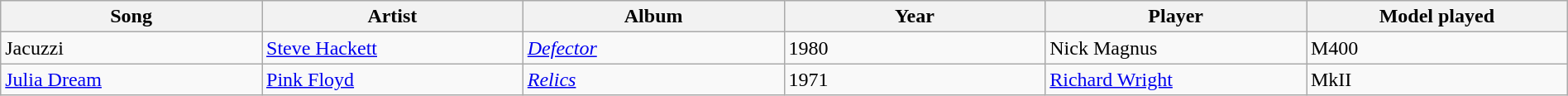<table class="wikitable" style="width:100%">
<tr>
<th style="width:100px;">Song</th>
<th style="width:100px;">Artist</th>
<th style="width:100px;">Album</th>
<th style="width:100px;">Year</th>
<th style="width:100px;">Player</th>
<th style="width:100px;">Model played</th>
</tr>
<tr>
<td>Jacuzzi</td>
<td><a href='#'>Steve Hackett</a></td>
<td><em><a href='#'>Defector</a></em></td>
<td>1980</td>
<td>Nick Magnus</td>
<td>M400</td>
</tr>
<tr>
<td><a href='#'>Julia Dream</a></td>
<td><a href='#'>Pink Floyd</a></td>
<td><em><a href='#'>Relics</a></em></td>
<td>1971</td>
<td><a href='#'>Richard Wright</a></td>
<td>MkII</td>
</tr>
</table>
